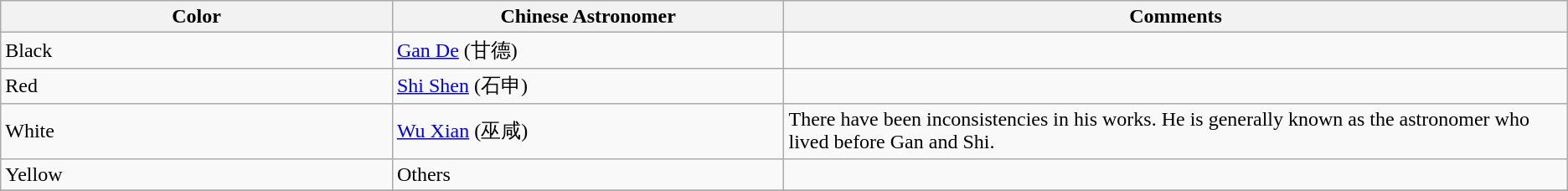<table class="wikitable">
<tr>
<th width=10%>Color</th>
<th width=20%>Chinese Astronomer</th>
<th width=40%>Comments</th>
</tr>
<tr>
<td>Black</td>
<td><a href='#'>Gan De</a> (甘德)</td>
<td></td>
</tr>
<tr>
<td>Red</td>
<td><a href='#'>Shi Shen</a> (石申)</td>
<td></td>
</tr>
<tr>
<td>White</td>
<td><a href='#'>Wu Xian</a> (巫咸)</td>
<td>There have been inconsistencies in his works.  He is generally known as the astronomer who lived before Gan and Shi.</td>
</tr>
<tr>
<td width=20%>Yellow</td>
<td>Others</td>
<td></td>
</tr>
<tr>
</tr>
</table>
